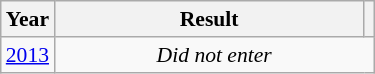<table class="wikitable" style="text-align: center; font-size:90%">
<tr>
<th>Year</th>
<th style="width:200px">Result</th>
<th></th>
</tr>
<tr>
<td><a href='#'>2013</a></td>
<td colspan="2"><em>Did not enter</em></td>
</tr>
</table>
